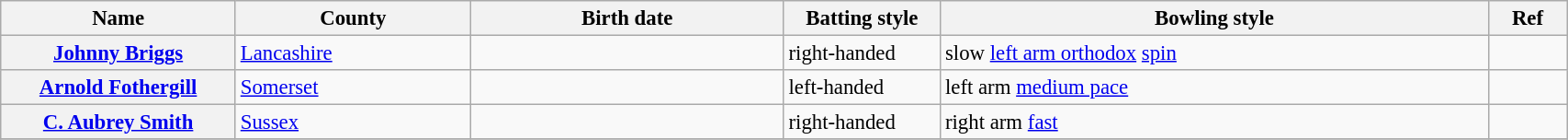<table class="wikitable plainrowheaders" style="font-size:95%; width:90%;">
<tr>
<th scope="col" width="15%">Name</th>
<th scope="col" width="15%">County</th>
<th scope="col" width="20%">Birth date</th>
<th scope="col" width="10%">Batting style</th>
<th scope="col" width="35%">Bowling style</th>
<th scope="col" width="5%">Ref</th>
</tr>
<tr>
<th scope="row"><a href='#'>Johnny Briggs</a></th>
<td><a href='#'>Lancashire</a></td>
<td></td>
<td>right-handed</td>
<td>slow <a href='#'>left arm orthodox</a> <a href='#'>spin</a></td>
<td></td>
</tr>
<tr>
<th scope="row"><a href='#'>Arnold Fothergill</a></th>
<td><a href='#'>Somerset</a></td>
<td></td>
<td>left-handed</td>
<td>left arm <a href='#'>medium pace</a></td>
<td></td>
</tr>
<tr>
<th scope="row"><a href='#'>C. Aubrey Smith</a></th>
<td><a href='#'>Sussex</a></td>
<td></td>
<td>right-handed</td>
<td>right arm <a href='#'>fast</a></td>
<td></td>
</tr>
<tr>
</tr>
</table>
